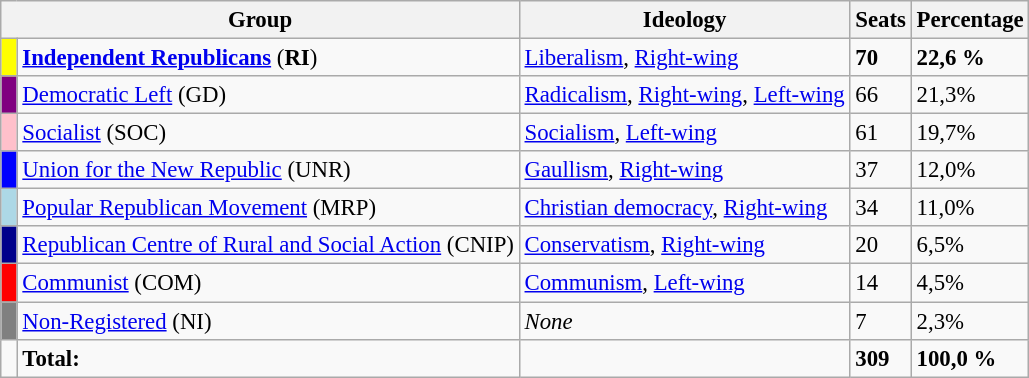<table class="wikitable" style="font-size: 95%">
<tr>
<th colspan=2>Group</th>
<th>Ideology</th>
<th>Seats</th>
<th>Percentage</th>
</tr>
<tr>
<td bgcolor="yellow"> </td>
<td><strong><a href='#'>Independent Republicans</a></strong> (<strong>RI</strong>)</td>
<td><a href='#'>Liberalism</a>, <a href='#'>Right-wing</a></td>
<td><strong>70</strong></td>
<td><strong>22,6 %</strong></td>
</tr>
<tr>
<td bgcolor="purple"> </td>
<td><a href='#'>Democratic Left</a> (GD)</td>
<td><a href='#'>Radicalism</a>, <a href='#'>Right-wing</a>, <a href='#'>Left-wing</a></td>
<td>66</td>
<td>21,3%</td>
</tr>
<tr>
<td bgcolor="pink"> </td>
<td><a href='#'>Socialist</a> (SOC)</td>
<td><a href='#'>Socialism</a>, <a href='#'>Left-wing</a></td>
<td>61</td>
<td>19,7%</td>
</tr>
<tr>
<td bgcolor="blue"> </td>
<td><a href='#'>Union for the New Republic</a> (UNR)</td>
<td><a href='#'>Gaullism</a>, <a href='#'>Right-wing</a></td>
<td>37</td>
<td>12,0%</td>
</tr>
<tr>
<td bgcolor="lightblue"> </td>
<td><a href='#'>Popular Republican Movement</a> (MRP)</td>
<td><a href='#'>Christian democracy</a>, <a href='#'>Right-wing</a></td>
<td>34</td>
<td>11,0%</td>
</tr>
<tr>
<td bgcolor="darkblue"> </td>
<td><a href='#'>Republican Centre of Rural and Social Action</a> (CNIP)</td>
<td><a href='#'>Conservatism</a>, <a href='#'>Right-wing</a></td>
<td>20</td>
<td>6,5%</td>
</tr>
<tr>
<td bgcolor="red"> </td>
<td><a href='#'>Communist</a> (COM)</td>
<td><a href='#'>Communism</a>, <a href='#'>Left-wing</a></td>
<td>14</td>
<td>4,5%</td>
</tr>
<tr>
<td bgcolor="gray"> </td>
<td><a href='#'>Non-Registered</a> (NI)</td>
<td><em>None</em></td>
<td>7</td>
<td>2,3%</td>
</tr>
<tr>
<td></td>
<td><strong>Total:</strong></td>
<td></td>
<td><strong>309</strong></td>
<td><strong>100,0 %</strong></td>
</tr>
</table>
